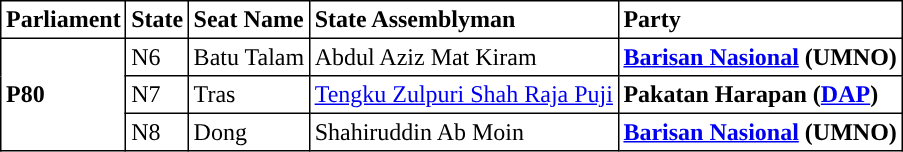<table class="toccolours sortable" border="1" cellpadding="3" style="border-collapse:collapse; text-align: left;">
<tr>
<th style="text-align:center;">Parliament</th>
<th>State</th>
<th>Seat Name</th>
<th>State Assemblyman</th>
<th>Party</th>
</tr>
<tr>
<th style="text-align:left;" rowspan="3">P80</th>
<td>N6</td>
<td>Batu Talam</td>
<td>Abdul Aziz Mat Kiram</td>
<td><strong><a href='#'>Barisan Nasional</a> (UMNO)</strong></td>
</tr>
<tr>
<td>N7</td>
<td>Tras</td>
<td><a href='#'>Tengku Zulpuri Shah Raja Puji</a></td>
<td><strong>Pakatan Harapan (<a href='#'>DAP</a>)</strong></td>
</tr>
<tr>
<td>N8</td>
<td>Dong</td>
<td>Shahiruddin Ab Moin</td>
<td><strong><a href='#'>Barisan Nasional</a> (UMNO)</strong></td>
</tr>
</table>
